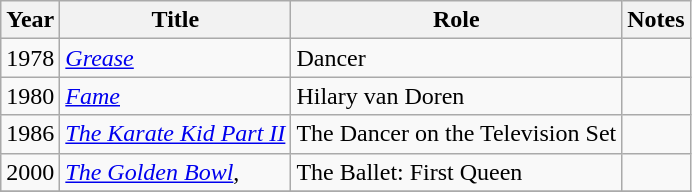<table class="wikitable sortable">
<tr>
<th>Year</th>
<th>Title</th>
<th>Role</th>
<th class="unsortable">Notes</th>
</tr>
<tr>
<td>1978</td>
<td><em><a href='#'>Grease</a></em></td>
<td>Dancer</td>
<td></td>
</tr>
<tr>
<td>1980</td>
<td><em><a href='#'>Fame</a></em></td>
<td>Hilary van Doren</td>
<td></td>
</tr>
<tr>
<td>1986</td>
<td><em><a href='#'>The Karate Kid Part II</a></em></td>
<td>The Dancer on the Television Set</td>
<td></td>
</tr>
<tr>
<td>2000</td>
<td><em><a href='#'>The Golden Bowl</a></em>,</td>
<td>The Ballet: First Queen</td>
<td></td>
</tr>
<tr>
</tr>
</table>
